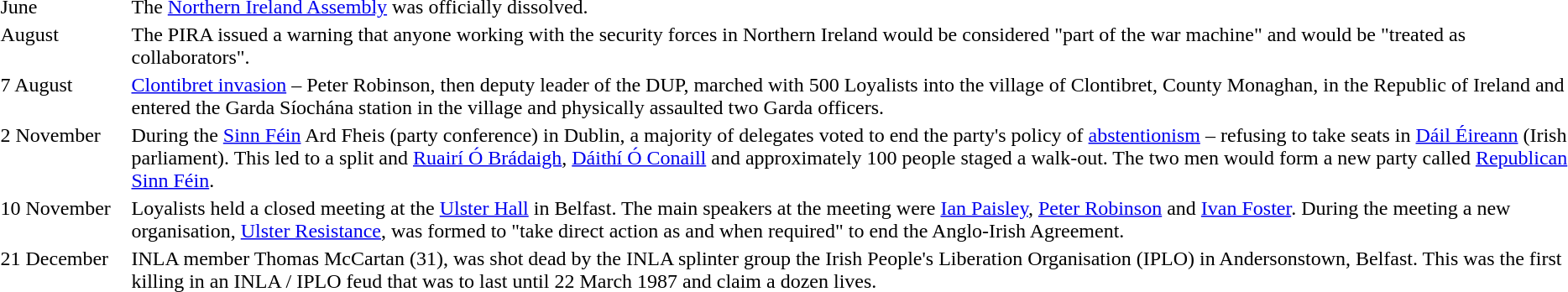<table width=100%>
<tr>
<td style="width:100px; vertical-align:top;">June</td>
<td>The <a href='#'>Northern Ireland Assembly</a> was officially dissolved.</td>
</tr>
<tr>
<td valign="top">August</td>
<td>The PIRA issued a warning that anyone working with the security forces in Northern Ireland would be considered "part of the war machine" and would be "treated as collaborators".</td>
</tr>
<tr>
<td valign="top">7 August</td>
<td><a href='#'>Clontibret invasion</a> – Peter Robinson, then deputy leader of the DUP, marched with 500 Loyalists into the village of Clontibret, County Monaghan, in the Republic of Ireland and entered the Garda Síochána station in the village and physically assaulted two Garda officers.</td>
</tr>
<tr>
<td valign="top">2 November</td>
<td>During the <a href='#'>Sinn Féin</a> Ard Fheis (party conference) in Dublin, a majority of delegates voted to end the party's policy of <a href='#'>abstentionism</a> – refusing to take seats in <a href='#'>Dáil Éireann</a> (Irish parliament). This led to a split and <a href='#'>Ruairí Ó Brádaigh</a>, <a href='#'>Dáithí Ó Conaill</a> and approximately 100 people staged a walk-out. The two men would form a new party called <a href='#'>Republican Sinn Féin</a>.</td>
</tr>
<tr>
<td valign="top">10 November</td>
<td>Loyalists held a closed meeting at the <a href='#'>Ulster Hall</a> in Belfast. The main speakers at the meeting were <a href='#'>Ian Paisley</a>, <a href='#'>Peter Robinson</a> and <a href='#'>Ivan Foster</a>. During the meeting a new organisation, <a href='#'>Ulster Resistance</a>, was formed to "take direct action as and when required" to end the Anglo-Irish Agreement.</td>
</tr>
<tr>
<td valign="top">21 December</td>
<td>INLA member Thomas McCartan (31), was shot dead by the INLA splinter group the Irish People's Liberation Organisation (IPLO) in Andersonstown, Belfast. This was the first killing in an INLA / IPLO feud that was to last until 22 March 1987 and claim a dozen lives.</td>
</tr>
</table>
